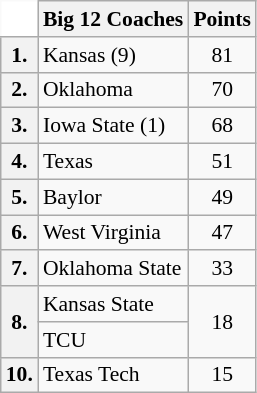<table class="wikitable" style="white-space:nowrap; font-size:90%;">
<tr>
<th style="background:white; border-top-style:hidden; border-left-style:hidden;"></th>
<th>Big 12 Coaches</th>
<th>Points</th>
</tr>
<tr>
<th>1.</th>
<td>Kansas (9)</td>
<td align="center">81</td>
</tr>
<tr>
<th>2.</th>
<td>Oklahoma</td>
<td align="center">70</td>
</tr>
<tr>
<th>3.</th>
<td>Iowa State (1)</td>
<td align="center">68</td>
</tr>
<tr>
<th>4.</th>
<td>Texas</td>
<td align="center">51</td>
</tr>
<tr>
<th>5.</th>
<td>Baylor</td>
<td align="center">49</td>
</tr>
<tr>
<th>6.</th>
<td>West Virginia</td>
<td align="center">47</td>
</tr>
<tr>
<th>7.</th>
<td>Oklahoma State</td>
<td align="center">33</td>
</tr>
<tr>
<th rowspan=2>8.</th>
<td>Kansas State</td>
<td rowspan=2 align="center">18</td>
</tr>
<tr>
<td>TCU</td>
</tr>
<tr>
<th>10.</th>
<td>Texas Tech</td>
<td align="center">15</td>
</tr>
</table>
